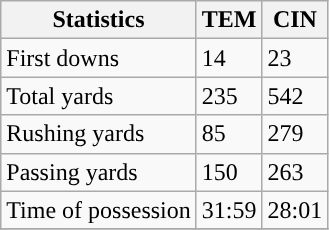<table class="wikitable">
<tr>
<th>Statistics</th>
<th>TEM</th>
<th>CIN</th>
</tr>
<tr>
<td>First downs</td>
<td>14</td>
<td>23</td>
</tr>
<tr>
<td>Total yards</td>
<td>235</td>
<td>542</td>
</tr>
<tr>
<td>Rushing yards</td>
<td>85</td>
<td>279</td>
</tr>
<tr>
<td>Passing yards</td>
<td>150</td>
<td>263</td>
</tr>
<tr>
<td>Time of possession</td>
<td>31:59</td>
<td>28:01</td>
</tr>
<tr>
</tr>
</table>
